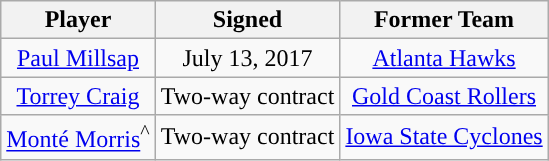<table class="wikitable sortable sortable">
<tr>
<th>Player</th>
<th>Signed</th>
<th>Former Team</th>
</tr>
<tr style="text-align: center">
<td><a href='#'>Paul Millsap</a></td>
<td>July 13, 2017</td>
<td><a href='#'>Atlanta Hawks</a></td>
</tr>
<tr style="text-align: center">
<td><a href='#'>Torrey Craig</a></td>
<td>Two-way contract</td>
<td> <a href='#'>Gold Coast Rollers</a></td>
</tr>
<tr style="text-align: center">
<td><a href='#'>Monté Morris</a><sup>^</sup></td>
<td>Two-way contract</td>
<td><a href='#'>Iowa State Cyclones</a></td>
</tr>
</table>
